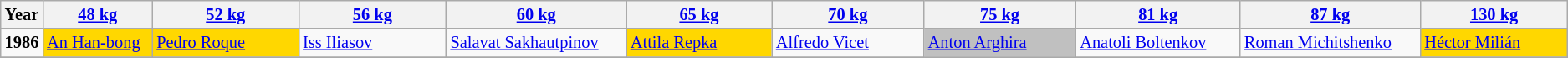<table class="wikitable sortable"  style="font-size: 85%">
<tr>
<th>Year</th>
<th width=200><a href='#'>48 kg</a></th>
<th width=275><a href='#'>52 kg</a></th>
<th width=275><a href='#'>56 kg</a></th>
<th width=275><a href='#'>60 kg</a></th>
<th width=275><a href='#'>65 kg</a></th>
<th width=275><a href='#'>70 kg</a></th>
<th width=275><a href='#'>75 kg</a></th>
<th width=275><a href='#'>81 kg</a></th>
<th width=275><a href='#'>87 kg</a></th>
<th width=275><a href='#'>130 kg</a></th>
</tr>
<tr>
<td><strong>1986</strong></td>
<td bgcolor="gold"> <a href='#'>An Han-bong</a></td>
<td bgcolor="gold"> <a href='#'>Pedro Roque</a></td>
<td> <a href='#'>Iss Iliasov</a></td>
<td> <a href='#'>Salavat Sakhautpinov</a></td>
<td bgcolor="gold"> <a href='#'>Attila Repka</a></td>
<td> <a href='#'>Alfredo Vicet</a></td>
<td bgcolor="Silver"> <a href='#'>Anton Arghira</a></td>
<td> <a href='#'>Anatoli Boltenkov</a></td>
<td> <a href='#'>Roman Michitshenko</a></td>
<td bgcolor="gold"> <a href='#'>Héctor Milián</a></td>
</tr>
<tr>
</tr>
</table>
